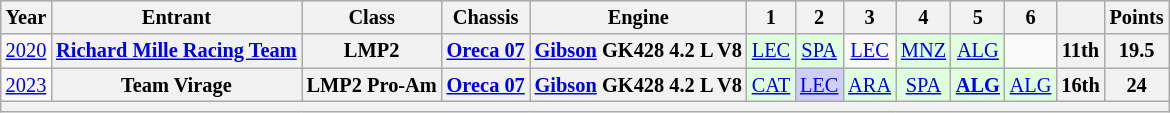<table class="wikitable" style="text-align:center; font-size:85%">
<tr>
<th scope="col">Year</th>
<th scope="col">Entrant</th>
<th scope="col">Class</th>
<th scope="col">Chassis</th>
<th scope="col">Engine</th>
<th scope="col">1</th>
<th scope="col">2</th>
<th scope="col">3</th>
<th scope="col">4</th>
<th scope="col">5</th>
<th>6</th>
<th scope="col"></th>
<th scope="col">Points</th>
</tr>
<tr>
<td><a href='#'>2020</a></td>
<th nowrap><a href='#'>Richard Mille Racing Team</a></th>
<th nowrap>LMP2</th>
<th nowrap><a href='#'>Oreca 07</a></th>
<th nowrap><a href='#'>Gibson</a> GK428 4.2 L V8</th>
<td style="background:#DFFFDF;"><a href='#'>LEC</a><br></td>
<td style="background:#DFFFDF;"><a href='#'>SPA</a><br></td>
<td><a href='#'>LEC</a></td>
<td style="background:#DFFFDF;"><a href='#'>MNZ</a><br></td>
<td style="background:#DFFFDF;"><a href='#'>ALG</a><br></td>
<td></td>
<th>11th</th>
<th>19.5</th>
</tr>
<tr>
<td><a href='#'>2023</a></td>
<th nowrap>Team Virage</th>
<th nowrap>LMP2 Pro-Am</th>
<th nowrap><a href='#'>Oreca 07</a></th>
<th nowrap><a href='#'>Gibson</a> GK428 4.2 L V8</th>
<td style="background:#DFFFDF;"><a href='#'>CAT</a><br></td>
<td style="background:#CFCFFF;"><a href='#'>LEC</a><br></td>
<td style="background:#DFFFDF;"><a href='#'>ARA</a><br></td>
<td style="background:#DFFFDF;"><a href='#'>SPA</a><br></td>
<td style="background:#DFFFDF;"><strong><a href='#'>ALG</a></strong><br></td>
<td style="background:#DFFFDF;"><a href='#'>ALG</a><br></td>
<th>16th</th>
<th>24</th>
</tr>
<tr>
<th colspan="13"></th>
</tr>
</table>
